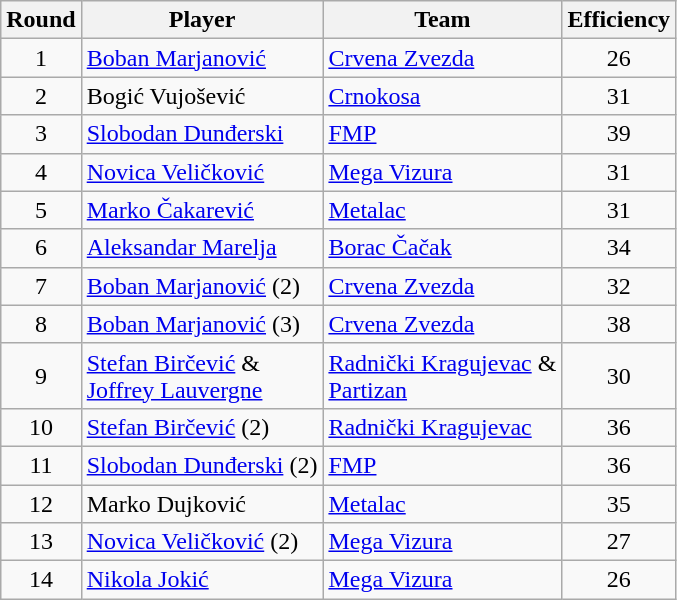<table class="wikitable sortable" style="text-align: center;">
<tr>
<th align="center">Round</th>
<th align="center">Player</th>
<th align="center">Team</th>
<th align="center">Efficiency</th>
</tr>
<tr>
<td>1</td>
<td align="left"> <a href='#'>Boban Marjanović</a></td>
<td align="left"><a href='#'>Crvena Zvezda</a></td>
<td>26</td>
</tr>
<tr>
<td>2</td>
<td align="left"> Bogić Vujošević</td>
<td align="left"><a href='#'>Crnokosa</a></td>
<td>31</td>
</tr>
<tr>
<td>3</td>
<td align="left"> <a href='#'>Slobodan Dunđerski</a></td>
<td align="left"><a href='#'>FMP</a></td>
<td>39</td>
</tr>
<tr>
<td>4</td>
<td align="left"> <a href='#'>Novica Veličković</a></td>
<td align="left"><a href='#'>Mega Vizura</a></td>
<td>31</td>
</tr>
<tr>
<td>5</td>
<td align="left"> <a href='#'>Marko Čakarević</a></td>
<td align="left"><a href='#'>Metalac</a></td>
<td>31</td>
</tr>
<tr>
<td>6</td>
<td align="left"> <a href='#'>Aleksandar Marelja</a></td>
<td align="left"><a href='#'>Borac Čačak</a></td>
<td>34</td>
</tr>
<tr>
<td>7</td>
<td align="left"> <a href='#'>Boban Marjanović</a> (2)</td>
<td align="left"><a href='#'>Crvena Zvezda</a></td>
<td>32</td>
</tr>
<tr>
<td>8</td>
<td align="left"> <a href='#'>Boban Marjanović</a> (3)</td>
<td align="left"><a href='#'>Crvena Zvezda</a></td>
<td>38</td>
</tr>
<tr>
<td>9</td>
<td align="left"> <a href='#'>Stefan Birčević</a> & <br> <a href='#'>Joffrey Lauvergne</a></td>
<td align="left"><a href='#'>Radnički Kragujevac</a>  & <br><a href='#'>Partizan</a></td>
<td>30</td>
</tr>
<tr>
<td>10</td>
<td align="left"> <a href='#'>Stefan Birčević</a> (2)</td>
<td align="left"><a href='#'>Radnički Kragujevac</a></td>
<td>36</td>
</tr>
<tr>
<td>11</td>
<td align="left"> <a href='#'>Slobodan Dunđerski</a> (2)</td>
<td align="left"><a href='#'>FMP</a></td>
<td>36</td>
</tr>
<tr>
<td>12</td>
<td align="left"> Marko Dujković</td>
<td align="left"><a href='#'>Metalac</a></td>
<td>35</td>
</tr>
<tr>
<td>13</td>
<td align="left"> <a href='#'>Novica Veličković</a> (2)</td>
<td align="left"><a href='#'>Mega Vizura</a></td>
<td>27</td>
</tr>
<tr>
<td>14</td>
<td align="left"> <a href='#'>Nikola Jokić</a></td>
<td align="left"><a href='#'>Mega Vizura</a></td>
<td>26</td>
</tr>
</table>
